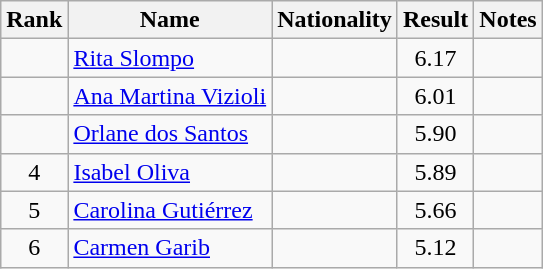<table class="wikitable sortable" style="text-align:center">
<tr>
<th>Rank</th>
<th>Name</th>
<th>Nationality</th>
<th>Result</th>
<th>Notes</th>
</tr>
<tr>
<td></td>
<td align=left><a href='#'>Rita Slompo</a></td>
<td align=left></td>
<td>6.17</td>
<td></td>
</tr>
<tr>
<td></td>
<td align=left><a href='#'>Ana Martina Vizioli</a></td>
<td align=left></td>
<td>6.01</td>
<td></td>
</tr>
<tr>
<td></td>
<td align=left><a href='#'>Orlane dos Santos</a></td>
<td align=left></td>
<td>5.90</td>
<td></td>
</tr>
<tr>
<td>4</td>
<td align=left><a href='#'>Isabel Oliva</a></td>
<td align=left></td>
<td>5.89</td>
<td></td>
</tr>
<tr>
<td>5</td>
<td align=left><a href='#'>Carolina Gutiérrez</a></td>
<td align=left></td>
<td>5.66</td>
<td></td>
</tr>
<tr>
<td>6</td>
<td align=left><a href='#'>Carmen Garib</a></td>
<td align=left></td>
<td>5.12</td>
<td></td>
</tr>
</table>
